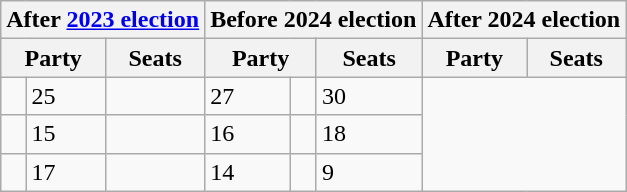<table class="wikitable">
<tr>
<th colspan="3">After <a href='#'>2023 election</a></th>
<th colspan="3">Before 2024 election</th>
<th colspan="3">After 2024 election</th>
</tr>
<tr>
<th colspan="2">Party</th>
<th>Seats</th>
<th colspan="2">Party</th>
<th>Seats</th>
<th colspan="2">Party</th>
<th>Seats</th>
</tr>
<tr>
<td></td>
<td>25</td>
<td></td>
<td>27</td>
<td></td>
<td>30</td>
</tr>
<tr>
<td></td>
<td>15</td>
<td></td>
<td>16</td>
<td></td>
<td>18</td>
</tr>
<tr>
<td></td>
<td>17</td>
<td></td>
<td>14</td>
<td></td>
<td>9</td>
</tr>
</table>
